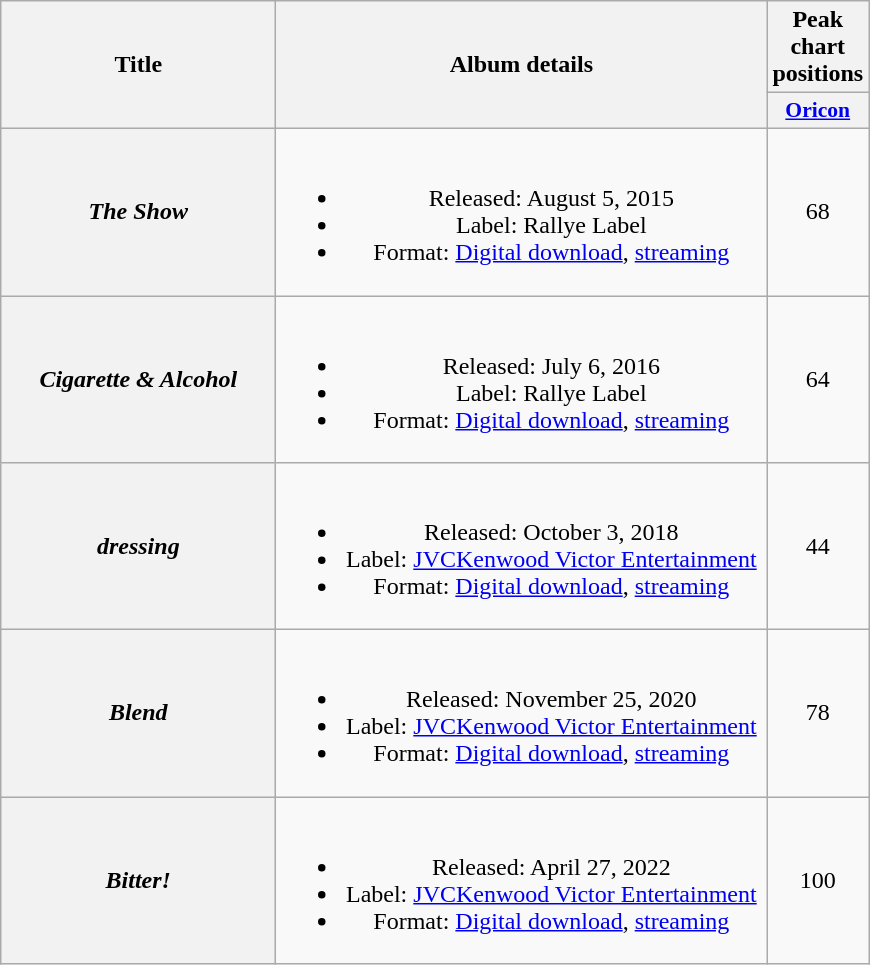<table class="wikitable plainrowheaders" style="text-align:center;">
<tr>
<th scope="col" rowspan="2" style="width:11em;">Title</th>
<th scope="col" rowspan="2" style="width:20em;">Album details</th>
<th scope="col" colspan="1" style="width:1em;">Peak chart positions</th>
</tr>
<tr>
<th scope="col" style="width:2em;font-size:90%;"><a href='#'>Oricon</a></th>
</tr>
<tr>
<th scope=row><em>The Show</em></th>
<td><br><ul><li>Released: August 5, 2015</li><li>Label: Rallye Label</li><li>Format: <a href='#'>Digital download</a>, <a href='#'>streaming</a></li></ul></td>
<td>68</td>
</tr>
<tr>
<th scope=row><em>Cigarette & Alcohol</em></th>
<td><br><ul><li>Released: July 6, 2016</li><li>Label: Rallye Label</li><li>Format: <a href='#'>Digital download</a>, <a href='#'>streaming</a></li></ul></td>
<td>64</td>
</tr>
<tr>
<th scope=row><em>dressing</em></th>
<td><br><ul><li>Released: October 3, 2018</li><li>Label: <a href='#'>JVCKenwood Victor Entertainment</a></li><li>Format: <a href='#'>Digital download</a>, <a href='#'>streaming</a></li></ul></td>
<td>44</td>
</tr>
<tr>
<th scope=row><em>Blend</em></th>
<td><br><ul><li>Released: November 25, 2020</li><li>Label: <a href='#'>JVCKenwood Victor Entertainment</a></li><li>Format: <a href='#'>Digital download</a>, <a href='#'>streaming</a></li></ul></td>
<td>78</td>
</tr>
<tr>
<th scope=row><em>Bitter!</em></th>
<td><br><ul><li>Released: April 27, 2022</li><li>Label: <a href='#'>JVCKenwood Victor Entertainment</a></li><li>Format: <a href='#'>Digital download</a>, <a href='#'>streaming</a></li></ul></td>
<td>100</td>
</tr>
</table>
